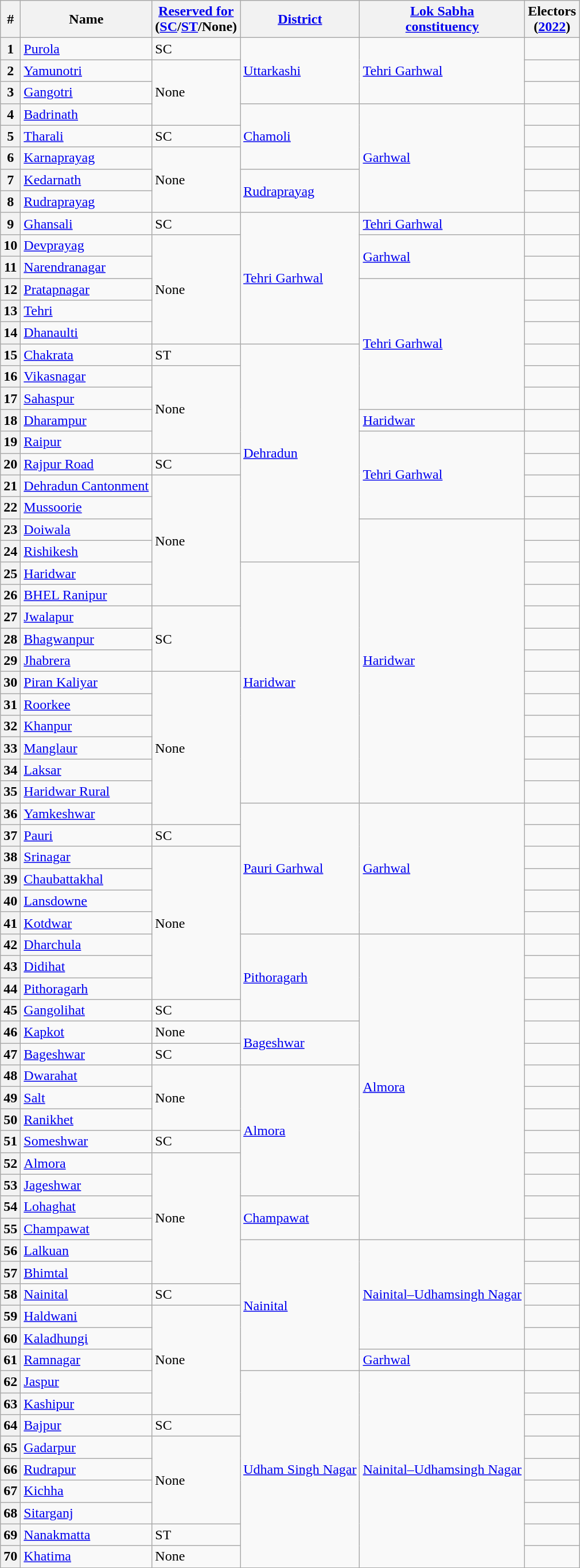<table class="wikitable sortable">
<tr>
<th>#</th>
<th>Name</th>
<th><a href='#'>Reserved for</a><br>(<a href='#'>SC</a>/<a href='#'>ST</a>/None)</th>
<th><a href='#'>District</a></th>
<th><a href='#'>Lok Sabha<br>constituency</a></th>
<th>Electors<br>(<a href='#'>2022</a>)</th>
</tr>
<tr>
<th>1</th>
<td><a href='#'>Purola</a></td>
<td>SC</td>
<td rowspan=3><a href='#'>Uttarkashi</a></td>
<td rowspan=3><a href='#'>Tehri Garhwal</a></td>
<td></td>
</tr>
<tr>
<th>2</th>
<td><a href='#'>Yamunotri</a></td>
<td rowspan=3>None</td>
<td></td>
</tr>
<tr>
<th>3</th>
<td><a href='#'>Gangotri</a></td>
<td></td>
</tr>
<tr>
<th>4</th>
<td><a href='#'>Badrinath</a></td>
<td rowspan=3><a href='#'>Chamoli</a></td>
<td rowspan=5><a href='#'>Garhwal</a></td>
<td></td>
</tr>
<tr>
<th>5</th>
<td><a href='#'>Tharali</a></td>
<td>SC</td>
<td></td>
</tr>
<tr>
<th>6</th>
<td><a href='#'>Karnaprayag</a></td>
<td rowspan=3>None</td>
<td></td>
</tr>
<tr>
<th>7</th>
<td><a href='#'>Kedarnath</a></td>
<td rowspan=2><a href='#'>Rudraprayag</a></td>
<td></td>
</tr>
<tr>
<th>8</th>
<td><a href='#'>Rudraprayag</a></td>
<td></td>
</tr>
<tr>
<th>9</th>
<td><a href='#'>Ghansali</a></td>
<td>SC</td>
<td rowspan=6><a href='#'>Tehri Garhwal</a></td>
<td><a href='#'>Tehri Garhwal</a></td>
<td></td>
</tr>
<tr>
<th>10</th>
<td><a href='#'>Devprayag</a></td>
<td rowspan=5>None</td>
<td rowspan=2><a href='#'>Garhwal</a></td>
<td></td>
</tr>
<tr>
<th>11</th>
<td><a href='#'>Narendranagar</a></td>
<td></td>
</tr>
<tr>
<th>12</th>
<td><a href='#'>Pratapnagar</a></td>
<td rowspan=6><a href='#'>Tehri Garhwal</a></td>
<td></td>
</tr>
<tr>
<th>13</th>
<td><a href='#'>Tehri</a></td>
<td></td>
</tr>
<tr>
<th>14</th>
<td><a href='#'>Dhanaulti</a></td>
<td></td>
</tr>
<tr>
<th>15</th>
<td><a href='#'>Chakrata</a></td>
<td>ST</td>
<td rowspan=10><a href='#'>Dehradun</a></td>
<td></td>
</tr>
<tr>
<th>16</th>
<td><a href='#'>Vikasnagar</a></td>
<td rowspan=4>None</td>
<td></td>
</tr>
<tr>
<th>17</th>
<td><a href='#'>Sahaspur</a></td>
<td></td>
</tr>
<tr>
<th>18</th>
<td><a href='#'>Dharampur</a></td>
<td><a href='#'>Haridwar</a></td>
<td></td>
</tr>
<tr>
<th>19</th>
<td><a href='#'>Raipur</a></td>
<td rowspan=4><a href='#'>Tehri Garhwal</a></td>
<td></td>
</tr>
<tr>
<th>20</th>
<td><a href='#'>Rajpur Road</a></td>
<td>SC</td>
<td></td>
</tr>
<tr>
<th>21</th>
<td><a href='#'>Dehradun Cantonment</a></td>
<td rowspan=6>None</td>
<td></td>
</tr>
<tr>
<th>22</th>
<td><a href='#'>Mussoorie</a></td>
<td></td>
</tr>
<tr>
<th>23</th>
<td><a href='#'>Doiwala</a></td>
<td rowspan=13><a href='#'>Haridwar</a></td>
<td></td>
</tr>
<tr>
<th>24</th>
<td><a href='#'>Rishikesh</a></td>
<td></td>
</tr>
<tr>
<th>25</th>
<td><a href='#'>Haridwar</a></td>
<td rowspan=11><a href='#'>Haridwar</a></td>
<td></td>
</tr>
<tr>
<th>26</th>
<td><a href='#'>BHEL Ranipur</a></td>
<td></td>
</tr>
<tr>
<th>27</th>
<td><a href='#'>Jwalapur</a></td>
<td rowspan=3>SC</td>
<td></td>
</tr>
<tr>
<th>28</th>
<td><a href='#'>Bhagwanpur</a></td>
<td></td>
</tr>
<tr>
<th>29</th>
<td><a href='#'>Jhabrera</a></td>
<td></td>
</tr>
<tr>
<th>30</th>
<td><a href='#'>Piran Kaliyar</a></td>
<td rowspan=7>None</td>
<td></td>
</tr>
<tr>
<th>31</th>
<td><a href='#'>Roorkee</a></td>
<td></td>
</tr>
<tr>
<th>32</th>
<td><a href='#'>Khanpur</a></td>
<td></td>
</tr>
<tr>
<th>33</th>
<td><a href='#'>Manglaur</a></td>
<td></td>
</tr>
<tr>
<th>34</th>
<td><a href='#'>Laksar</a></td>
<td></td>
</tr>
<tr>
<th>35</th>
<td><a href='#'>Haridwar Rural</a></td>
<td></td>
</tr>
<tr>
<th>36</th>
<td><a href='#'>Yamkeshwar</a></td>
<td rowspan=6><a href='#'>Pauri Garhwal</a></td>
<td rowspan=6><a href='#'>Garhwal</a></td>
<td></td>
</tr>
<tr>
<th>37</th>
<td><a href='#'>Pauri</a></td>
<td>SC</td>
<td></td>
</tr>
<tr>
<th>38</th>
<td><a href='#'>Srinagar</a></td>
<td rowspan=7>None</td>
<td></td>
</tr>
<tr>
<th>39</th>
<td><a href='#'>Chaubattakhal</a></td>
<td></td>
</tr>
<tr>
<th>40</th>
<td><a href='#'>Lansdowne</a></td>
<td></td>
</tr>
<tr>
<th>41</th>
<td><a href='#'>Kotdwar</a></td>
<td></td>
</tr>
<tr>
<th>42</th>
<td><a href='#'>Dharchula</a></td>
<td rowspan=4><a href='#'>Pithoragarh</a></td>
<td rowspan=14><a href='#'>Almora</a></td>
<td></td>
</tr>
<tr>
<th>43</th>
<td><a href='#'>Didihat</a></td>
<td></td>
</tr>
<tr>
<th>44</th>
<td><a href='#'>Pithoragarh</a></td>
<td></td>
</tr>
<tr>
<th>45</th>
<td><a href='#'>Gangolihat</a></td>
<td>SC</td>
<td></td>
</tr>
<tr>
<th>46</th>
<td><a href='#'>Kapkot</a></td>
<td>None</td>
<td rowspan=2><a href='#'>Bageshwar</a></td>
<td></td>
</tr>
<tr>
<th>47</th>
<td><a href='#'>Bageshwar</a></td>
<td>SC</td>
<td></td>
</tr>
<tr>
<th>48</th>
<td><a href='#'>Dwarahat</a></td>
<td rowspan=3>None</td>
<td rowspan=6><a href='#'>Almora</a></td>
<td></td>
</tr>
<tr>
<th>49</th>
<td><a href='#'>Salt</a></td>
<td></td>
</tr>
<tr>
<th>50</th>
<td><a href='#'>Ranikhet</a></td>
<td></td>
</tr>
<tr>
<th>51</th>
<td><a href='#'>Someshwar</a></td>
<td>SC</td>
<td></td>
</tr>
<tr>
<th>52</th>
<td><a href='#'>Almora</a></td>
<td rowspan=6>None</td>
<td></td>
</tr>
<tr>
<th>53</th>
<td><a href='#'>Jageshwar</a></td>
<td></td>
</tr>
<tr>
<th>54</th>
<td><a href='#'>Lohaghat</a></td>
<td rowspan=2><a href='#'>Champawat</a></td>
<td></td>
</tr>
<tr>
<th>55</th>
<td><a href='#'>Champawat</a></td>
<td></td>
</tr>
<tr>
<th>56</th>
<td><a href='#'>Lalkuan</a></td>
<td rowspan=6><a href='#'>Nainital</a></td>
<td rowspan=5><a href='#'>Nainital–Udhamsingh Nagar</a></td>
<td></td>
</tr>
<tr>
<th>57</th>
<td><a href='#'>Bhimtal</a></td>
<td></td>
</tr>
<tr>
<th>58</th>
<td><a href='#'>Nainital</a></td>
<td>SC</td>
<td></td>
</tr>
<tr>
<th>59</th>
<td><a href='#'>Haldwani</a></td>
<td rowspan=5>None</td>
<td></td>
</tr>
<tr>
<th>60</th>
<td><a href='#'>Kaladhungi</a></td>
<td></td>
</tr>
<tr>
<th>61</th>
<td><a href='#'>Ramnagar</a></td>
<td><a href='#'>Garhwal</a></td>
<td></td>
</tr>
<tr>
<th>62</th>
<td><a href='#'>Jaspur</a></td>
<td rowspan=9><a href='#'>Udham Singh Nagar</a></td>
<td rowspan=9><a href='#'>Nainital–Udhamsingh Nagar</a></td>
<td></td>
</tr>
<tr>
<th>63</th>
<td><a href='#'>Kashipur</a></td>
<td></td>
</tr>
<tr>
<th>64</th>
<td><a href='#'>Bajpur</a></td>
<td>SC</td>
<td></td>
</tr>
<tr>
<th>65</th>
<td><a href='#'>Gadarpur</a></td>
<td rowspan=4>None</td>
<td></td>
</tr>
<tr>
<th>66</th>
<td><a href='#'>Rudrapur</a></td>
<td></td>
</tr>
<tr>
<th>67</th>
<td><a href='#'>Kichha</a></td>
<td></td>
</tr>
<tr>
<th>68</th>
<td><a href='#'>Sitarganj</a></td>
<td></td>
</tr>
<tr>
<th>69</th>
<td><a href='#'>Nanakmatta</a></td>
<td>ST</td>
<td></td>
</tr>
<tr>
<th>70</th>
<td><a href='#'>Khatima</a></td>
<td>None</td>
<td></td>
</tr>
<tr>
</tr>
</table>
